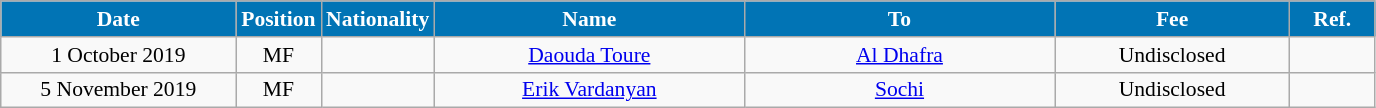<table class="wikitable"  style="text-align:center; font-size:90%; ">
<tr>
<th style="background:#0174B5; color:#FFFFFF; width:150px;">Date</th>
<th style="background:#0174B5; color:#FFFFFF; width:50px;">Position</th>
<th style="background:#0174B5; color:#FFFFFF; width:50px;">Nationality</th>
<th style="background:#0174B5; color:#FFFFFF; width:200px;">Name</th>
<th style="background:#0174B5; color:#FFFFFF; width:200px;">To</th>
<th style="background:#0174B5; color:#FFFFFF; width:150px;">Fee</th>
<th style="background:#0174B5; color:#FFFFFF; width:50px;">Ref.</th>
</tr>
<tr>
<td>1 October 2019</td>
<td>MF</td>
<td></td>
<td><a href='#'>Daouda Toure</a></td>
<td><a href='#'>Al Dhafra</a></td>
<td>Undisclosed</td>
<td></td>
</tr>
<tr>
<td>5 November 2019</td>
<td>MF</td>
<td></td>
<td><a href='#'>Erik Vardanyan</a></td>
<td><a href='#'>Sochi</a></td>
<td>Undisclosed</td>
<td></td>
</tr>
</table>
